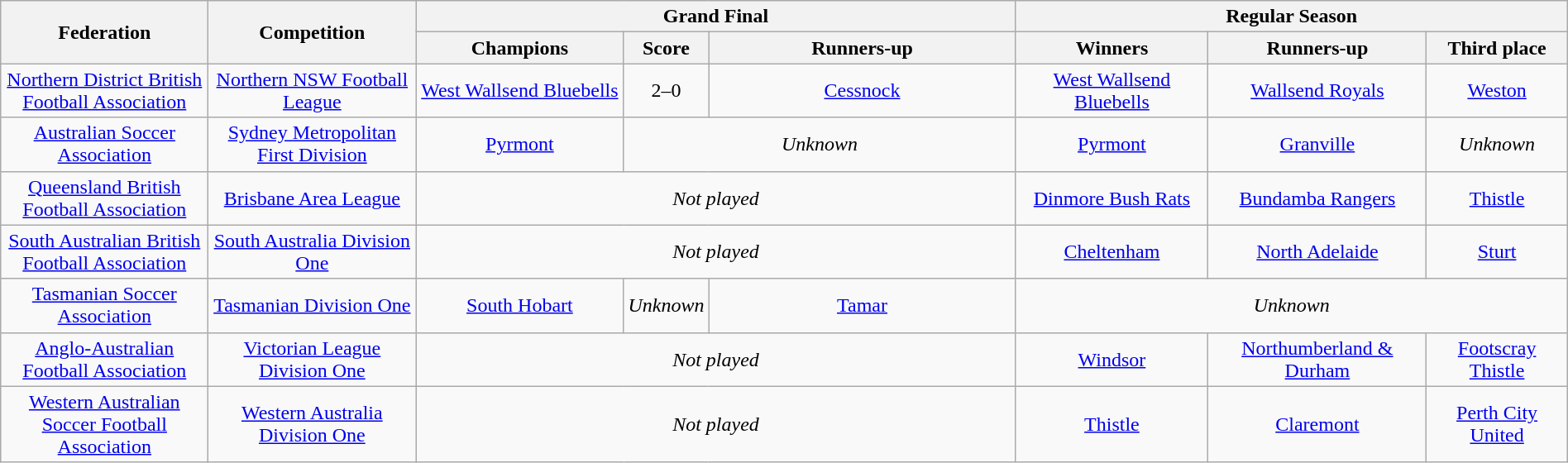<table class="wikitable" width="100%">
<tr>
<th rowspan="2" style="width:10em">Federation</th>
<th rowspan="2" style="width:10em">Competition</th>
<th colspan="3" scope="col">Grand Final</th>
<th colspan="3">Regular Season</th>
</tr>
<tr>
<th style="width:10em">Champions</th>
<th>Score</th>
<th style="width:15em">Runners-up</th>
<th>Winners</th>
<th>Runners-up</th>
<th>Third place</th>
</tr>
<tr>
<td align="center"><a href='#'>Northern District British Football Association</a></td>
<td align="center"><a href='#'>Northern NSW Football League</a></td>
<td align="center"><a href='#'>West Wallsend Bluebells</a></td>
<td align="center">2–0</td>
<td align="center"><a href='#'>Cessnock</a></td>
<td align="center"><a href='#'>West Wallsend Bluebells</a></td>
<td align="center"><a href='#'>Wallsend Royals</a></td>
<td align="center"><a href='#'>Weston</a></td>
</tr>
<tr>
<td align="center"><a href='#'>Australian Soccer Association</a></td>
<td align="center"><a href='#'>Sydney Metropolitan First Division</a></td>
<td align="center"><a href='#'>Pyrmont</a></td>
<td colspan="2" align="center"><em>Unknown</em></td>
<td align="center"><a href='#'>Pyrmont</a></td>
<td align="center"><a href='#'>Granville</a></td>
<td align="center"><em>Unknown</em></td>
</tr>
<tr>
<td align="center"><a href='#'>Queensland British Football Association</a></td>
<td align="center"><a href='#'>Brisbane Area League</a></td>
<td colspan="3" align="center"><em>Not played</em></td>
<td align="center"><a href='#'>Dinmore Bush Rats</a></td>
<td align="center"><a href='#'>Bundamba Rangers</a></td>
<td align="center"><a href='#'>Thistle</a></td>
</tr>
<tr>
<td align="center"><a href='#'>South Australian British Football Association</a></td>
<td align="center"><a href='#'>South Australia Division One</a></td>
<td colspan="3" align="center"><em>Not played</em></td>
<td align="center"><a href='#'>Cheltenham</a></td>
<td align="center"><a href='#'>North Adelaide</a></td>
<td align="center"><a href='#'>Sturt</a></td>
</tr>
<tr>
<td align="center"><a href='#'>Tasmanian Soccer Association</a></td>
<td align="center"><a href='#'>Tasmanian Division One</a></td>
<td align="center"><a href='#'>South Hobart</a></td>
<td align="center"><em>Unknown</em></td>
<td align="center"><a href='#'>Tamar</a></td>
<td colspan="3" align="center"><em>Unknown</em></td>
</tr>
<tr>
<td align="center"><a href='#'>Anglo-Australian Football Association</a></td>
<td align="center"><a href='#'>Victorian League Division One</a></td>
<td colspan="3" align="center"><em>Not played</em></td>
<td align="center"><a href='#'>Windsor</a></td>
<td align="center"><a href='#'>Northumberland & Durham</a></td>
<td align="center"><a href='#'>Footscray Thistle</a></td>
</tr>
<tr>
<td align="center"><a href='#'>Western Australian Soccer Football Association</a></td>
<td align="center"><a href='#'>Western Australia Division One</a></td>
<td colspan="3" align="center"><em>Not played</em></td>
<td align="center"><a href='#'>Thistle</a></td>
<td align="center"><a href='#'>Claremont</a></td>
<td align="center"><a href='#'>Perth City United</a></td>
</tr>
</table>
